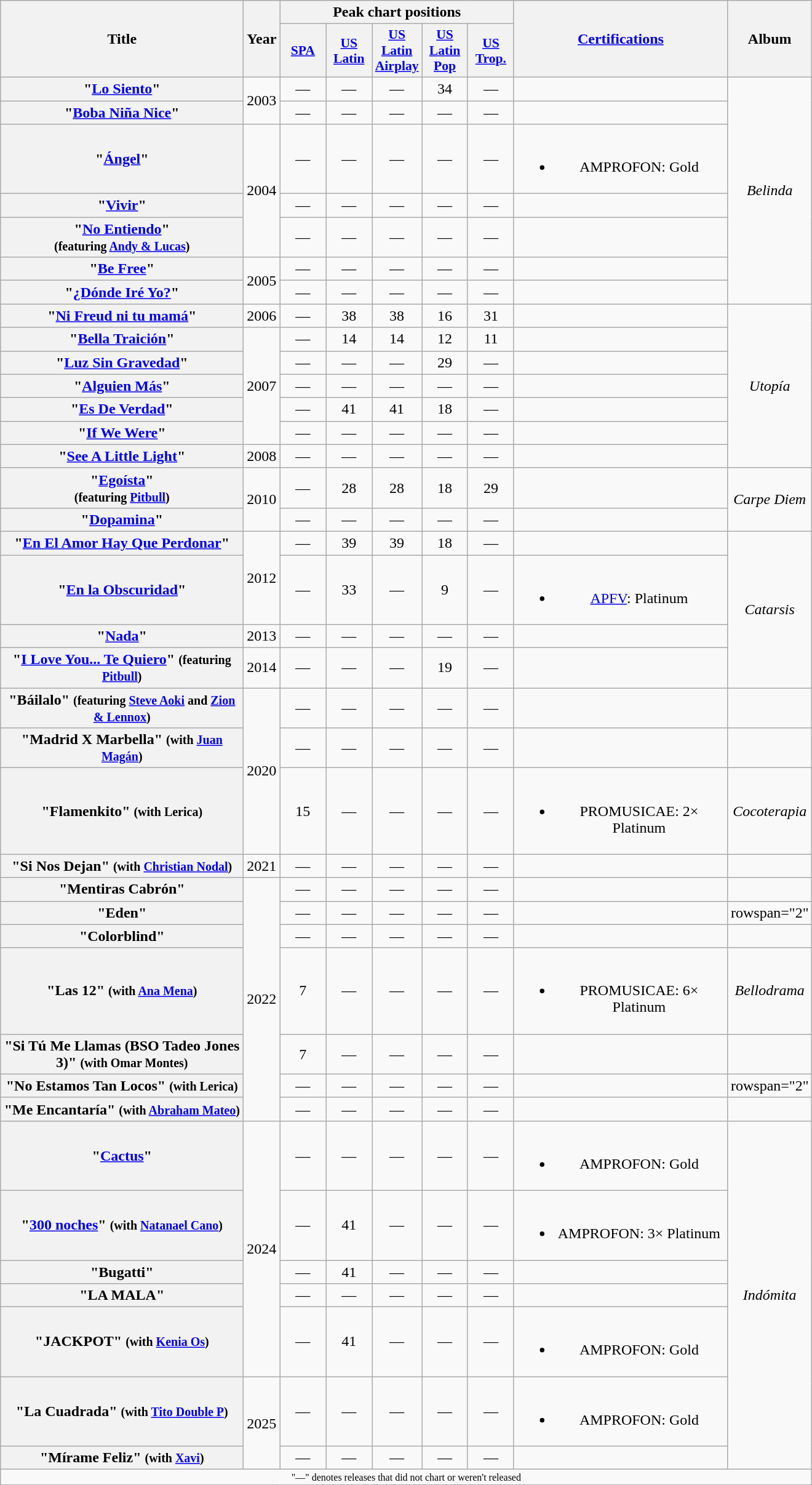<table class="wikitable plainrowheaders" style="text-align:center;">
<tr>
<th scope="col" rowspan="2" style="width:16em;">Title</th>
<th scope="col" rowspan="2">Year</th>
<th scope="col" colspan="5">Peak chart positions</th>
<th scope="col" rowspan="2" style="width:14em;"><a href='#'>Certifications</a></th>
<th scope="col" rowspan="2">Album</th>
</tr>
<tr>
<th scope="col" style="width:3em;font-size:90%;"><a href='#'>SPA</a><br></th>
<th scope="col" style="width:3em;font-size:90%;"><a href='#'>US<br>Latin</a><br></th>
<th scope="col" style="width:3em;font-size:90%;"><a href='#'>US<br>Latin<br>Airplay</a><br></th>
<th scope="col" style="width:3em;font-size:90%;"><a href='#'>US<br>Latin<br>Pop</a><br></th>
<th scope="col" style="width:3em;font-size:90%;"><a href='#'>US<br>Trop.</a><br></th>
</tr>
<tr>
<th scope="row">"<a href='#'>Lo Siento</a>"</th>
<td rowspan="2">2003</td>
<td>—</td>
<td>—</td>
<td>—</td>
<td>34</td>
<td>—</td>
<td></td>
<td align="center" rowspan="7"><em>Belinda</em></td>
</tr>
<tr>
<th scope="row">"<a href='#'>Boba Niña Nice</a>"</th>
<td>—</td>
<td>—</td>
<td>—</td>
<td>—</td>
<td>—</td>
<td></td>
</tr>
<tr>
<th scope="row">"<a href='#'>Ángel</a>"</th>
<td rowspan="3">2004</td>
<td>—</td>
<td>—</td>
<td>—</td>
<td>—</td>
<td>—</td>
<td><br><ul><li>AMPROFON: Gold</li></ul></td>
</tr>
<tr>
<th scope="row">"<a href='#'>Vivir</a>"</th>
<td>—</td>
<td>—</td>
<td>—</td>
<td>—</td>
<td>—</td>
<td></td>
</tr>
<tr>
<th scope="row">"<a href='#'>No Entiendo</a>"<br><small>(featuring <a href='#'>Andy & Lucas</a>)</small></th>
<td>—</td>
<td>—</td>
<td>—</td>
<td>—</td>
<td>—</td>
<td></td>
</tr>
<tr>
<th scope="row">"<a href='#'>Be Free</a>"</th>
<td rowspan="2">2005</td>
<td>—</td>
<td>—</td>
<td>—</td>
<td>—</td>
<td>—</td>
<td></td>
</tr>
<tr>
<th scope="row">"<a href='#'>¿Dónde Iré Yo?</a>"</th>
<td>—</td>
<td>—</td>
<td>—</td>
<td>—</td>
<td>—</td>
<td></td>
</tr>
<tr>
<th scope="row">"<a href='#'>Ni Freud ni tu mamá</a>"</th>
<td>2006</td>
<td>—</td>
<td>38</td>
<td>38</td>
<td>16</td>
<td>31</td>
<td></td>
<td align="center" rowspan="7"><em>Utopía</em></td>
</tr>
<tr>
<th scope="row">"<a href='#'>Bella Traición</a>"</th>
<td rowspan="5">2007</td>
<td>—</td>
<td>14</td>
<td>14</td>
<td>12</td>
<td>11</td>
<td></td>
</tr>
<tr>
<th scope="row">"<a href='#'>Luz Sin Gravedad</a>"</th>
<td>—</td>
<td>—</td>
<td>—</td>
<td>29</td>
<td>—</td>
<td></td>
</tr>
<tr>
<th scope="row">"<a href='#'>Alguien Más</a>"</th>
<td>—</td>
<td>—</td>
<td>—</td>
<td>—</td>
<td>—</td>
<td></td>
</tr>
<tr>
<th scope="row">"<a href='#'>Es De Verdad</a>"</th>
<td>—</td>
<td>41</td>
<td>41</td>
<td>18</td>
<td>—</td>
<td></td>
</tr>
<tr>
<th scope="row">"<a href='#'>If We Were</a>"</th>
<td>—</td>
<td>—</td>
<td>—</td>
<td>—</td>
<td>—</td>
<td></td>
</tr>
<tr>
<th scope="row">"<a href='#'>See A Little Light</a>"</th>
<td>2008</td>
<td>—</td>
<td>—</td>
<td>—</td>
<td>—</td>
<td>—</td>
<td></td>
</tr>
<tr>
<th scope="row">"<a href='#'>Egoísta</a>"<br><small>(featuring <a href='#'>Pitbull</a>)</small></th>
<td rowspan="2">2010</td>
<td>—</td>
<td>28</td>
<td>28</td>
<td>18</td>
<td>29</td>
<td></td>
<td align="center" rowspan="2"><em>Carpe Diem</em></td>
</tr>
<tr>
<th scope="row">"<a href='#'>Dopamina</a>"</th>
<td>—</td>
<td>—</td>
<td>—</td>
<td>—</td>
<td>—</td>
<td></td>
</tr>
<tr>
<th scope="row">"<a href='#'>En El Amor Hay Que Perdonar</a>"</th>
<td rowspan="2">2012</td>
<td>—</td>
<td>39</td>
<td>39</td>
<td>18</td>
<td>—</td>
<td></td>
<td align="center" rowspan="4"><em>Catarsis</em></td>
</tr>
<tr>
<th scope="row">"<a href='#'>En la Obscuridad</a>"</th>
<td>—</td>
<td>33</td>
<td>—</td>
<td>9</td>
<td>—</td>
<td><br><ul><li><a href='#'>APFV</a>: Platinum</li></ul></td>
</tr>
<tr>
<th scope="row">"<a href='#'>Nada</a>"</th>
<td>2013</td>
<td>—</td>
<td>—</td>
<td>—</td>
<td>—</td>
<td>—</td>
<td></td>
</tr>
<tr>
<th scope="row">"<a href='#'>I Love You... Te Quiero</a>" <small>(featuring <a href='#'>Pitbull</a>)</small></th>
<td>2014</td>
<td>—</td>
<td>—</td>
<td>—</td>
<td>19</td>
<td>—</td>
<td></td>
</tr>
<tr>
<th scope="row">"Báilalo" <small>(featuring <a href='#'>Steve Aoki</a> and <a href='#'>Zion & Lennox</a>)</small></th>
<td rowspan="3">2020</td>
<td>—</td>
<td>—</td>
<td>—</td>
<td>—</td>
<td>—</td>
<td></td>
<td></td>
</tr>
<tr>
<th scope="row">"Madrid X Marbella" <small>(with <a href='#'>Juan Magán</a>)</small></th>
<td>—</td>
<td>—</td>
<td>—</td>
<td>—</td>
<td>—</td>
<td></td>
<td></td>
</tr>
<tr>
<th scope="row">"Flamenkito" <small>(with Lerica)</small></th>
<td>15</td>
<td>—</td>
<td>—</td>
<td>—</td>
<td>—</td>
<td><br><ul><li>PROMUSICAE: 2× Platinum</li></ul></td>
<td><em>Cocoterapia</em></td>
</tr>
<tr>
<th scope="row">"Si Nos Dejan" <small>(with <a href='#'>Christian Nodal</a>)</small></th>
<td>2021</td>
<td>—</td>
<td>—</td>
<td>—</td>
<td>—</td>
<td>—</td>
<td></td>
<td></td>
</tr>
<tr>
<th scope="row">"Mentiras Cabrón"</th>
<td rowspan="7">2022</td>
<td>—</td>
<td>—</td>
<td>—</td>
<td>—</td>
<td>—</td>
<td></td>
<td></td>
</tr>
<tr>
<th scope="row">"Eden"</th>
<td>—</td>
<td>—</td>
<td>—</td>
<td>—</td>
<td>—</td>
<td></td>
<td>rowspan="2" </td>
</tr>
<tr>
<th scope="row">"Colorblind"</th>
<td>—</td>
<td>—</td>
<td>—</td>
<td>—</td>
<td>—</td>
<td></td>
</tr>
<tr>
<th scope="row">"Las 12" <small>(with <a href='#'>Ana Mena</a>)</small></th>
<td>7</td>
<td>—</td>
<td>—</td>
<td>—</td>
<td>—</td>
<td><br><ul><li>PROMUSICAE: 6× Platinum</li></ul></td>
<td><em>Bellodrama</em></td>
</tr>
<tr>
<th scope="row">"Si Tú Me Llamas (BSO Tadeo Jones 3)" <small>(with Omar Montes)</small></th>
<td>7</td>
<td>—</td>
<td>—</td>
<td>—</td>
<td>—</td>
<td></td>
<td></td>
</tr>
<tr>
<th scope="row">"No Estamos Tan Locos" <small>(with Lerica)</small></th>
<td>—</td>
<td>—</td>
<td>—</td>
<td>—</td>
<td>—</td>
<td></td>
<td>rowspan="2"</td>
</tr>
<tr>
<th scope="row">"Me Encantaría" <small>(with <a href='#'>Abraham Mateo</a>)</small></th>
<td>—</td>
<td>—</td>
<td>—</td>
<td>—</td>
<td>—</td>
<td></td>
</tr>
<tr>
<th scope="row">"<a href='#'>Cactus</a>"</th>
<td rowspan="5">2024</td>
<td>—</td>
<td>—</td>
<td>—</td>
<td>—</td>
<td>—</td>
<td><br><ul><li>AMPROFON: Gold</li></ul></td>
<td rowspan="7"><em>Indómita</em></td>
</tr>
<tr>
<th scope="row">"<a href='#'>300 noches</a>"  <small>(with <a href='#'>Natanael Cano</a>)</small></th>
<td>—</td>
<td>41</td>
<td>—</td>
<td>—</td>
<td>—</td>
<td><br><ul><li>AMPROFON: 3× Platinum</li></ul></td>
</tr>
<tr>
<th scope="row">"Bugatti"</th>
<td>—</td>
<td>41</td>
<td>—</td>
<td>—</td>
<td>—</td>
<td></td>
</tr>
<tr>
<th scope="row">"LA MALA"</th>
<td>—</td>
<td>—</td>
<td>—</td>
<td>—</td>
<td>—</td>
<td></td>
</tr>
<tr>
<th scope="row">"JACKPOT"  <small>(with <a href='#'>Kenia Os</a>)</small></th>
<td>—</td>
<td>41</td>
<td>—</td>
<td>—</td>
<td>—</td>
<td><br><ul><li>AMPROFON: Gold</li></ul></td>
</tr>
<tr>
<th scope="row">"La Cuadrada" <small>(with <a href='#'>Tito Double P</a>)</small></th>
<td rowspan="2">2025</td>
<td>—</td>
<td>—</td>
<td>—</td>
<td>—</td>
<td>—</td>
<td><br><ul><li>AMPROFON: Gold</li></ul></td>
</tr>
<tr>
<th scope="row">"Mírame Feliz" <small>(with <a href='#'>Xavi</a>)</small></th>
<td>—</td>
<td>—</td>
<td>—</td>
<td>—</td>
<td>—</td>
<td></td>
</tr>
<tr>
<td align="center" colspan="21" style="font-size: 8pt">"—" denotes releases that did not chart or weren't released</td>
</tr>
</table>
